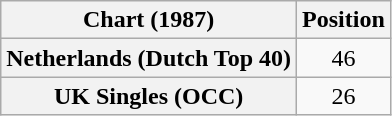<table class="wikitable plainrowheaders" style="text-align:center">
<tr>
<th scope="col">Chart (1987)</th>
<th scope="col">Position</th>
</tr>
<tr>
<th scope="row">Netherlands (Dutch Top 40)</th>
<td>46</td>
</tr>
<tr>
<th scope="row">UK Singles (OCC)</th>
<td>26</td>
</tr>
</table>
